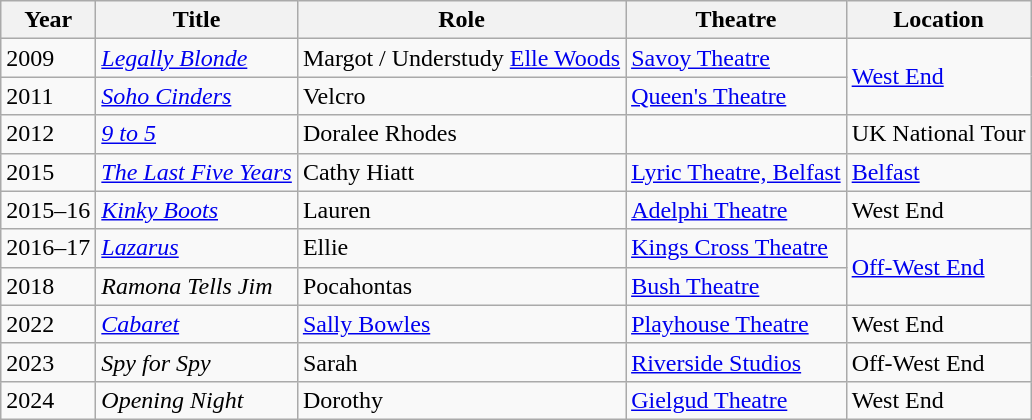<table class=wikitable>
<tr>
<th>Year</th>
<th>Title</th>
<th>Role</th>
<th>Theatre</th>
<th>Location</th>
</tr>
<tr>
<td>2009</td>
<td><em><a href='#'>Legally Blonde</a></em></td>
<td>Margot / Understudy <a href='#'>Elle Woods</a></td>
<td><a href='#'>Savoy Theatre</a></td>
<td rowspan="2"><a href='#'>West End</a></td>
</tr>
<tr>
<td>2011</td>
<td><em><a href='#'>Soho Cinders</a></em></td>
<td>Velcro</td>
<td><a href='#'>Queen's Theatre</a></td>
</tr>
<tr>
<td>2012</td>
<td><em><a href='#'>9 to 5</a></em></td>
<td>Doralee Rhodes</td>
<td></td>
<td>UK National Tour</td>
</tr>
<tr>
<td>2015</td>
<td><em><a href='#'>The Last Five Years</a></em></td>
<td>Cathy Hiatt</td>
<td><a href='#'>Lyric Theatre, Belfast</a></td>
<td><a href='#'>Belfast</a></td>
</tr>
<tr>
<td>2015–16</td>
<td><em><a href='#'>Kinky Boots</a></em></td>
<td>Lauren</td>
<td><a href='#'>Adelphi Theatre</a></td>
<td>West End</td>
</tr>
<tr>
<td>2016–17</td>
<td><a href='#'><em>Lazarus</em></a></td>
<td>Ellie</td>
<td><a href='#'>Kings Cross Theatre</a></td>
<td rowspan="2"><a href='#'>Off-West End</a></td>
</tr>
<tr>
<td>2018</td>
<td><em>Ramona Tells Jim</em></td>
<td>Pocahontas</td>
<td><a href='#'>Bush Theatre</a></td>
</tr>
<tr>
<td>2022</td>
<td><em><a href='#'>Cabaret</a></em></td>
<td><a href='#'>Sally Bowles</a></td>
<td><a href='#'>Playhouse Theatre</a></td>
<td>West End</td>
</tr>
<tr>
<td>2023</td>
<td><em>Spy for Spy</em></td>
<td>Sarah</td>
<td><a href='#'>Riverside Studios</a></td>
<td>Off-West End</td>
</tr>
<tr>
<td>2024</td>
<td><em>Opening Night</em></td>
<td>Dorothy</td>
<td><a href='#'>Gielgud Theatre</a></td>
<td>West End</td>
</tr>
</table>
